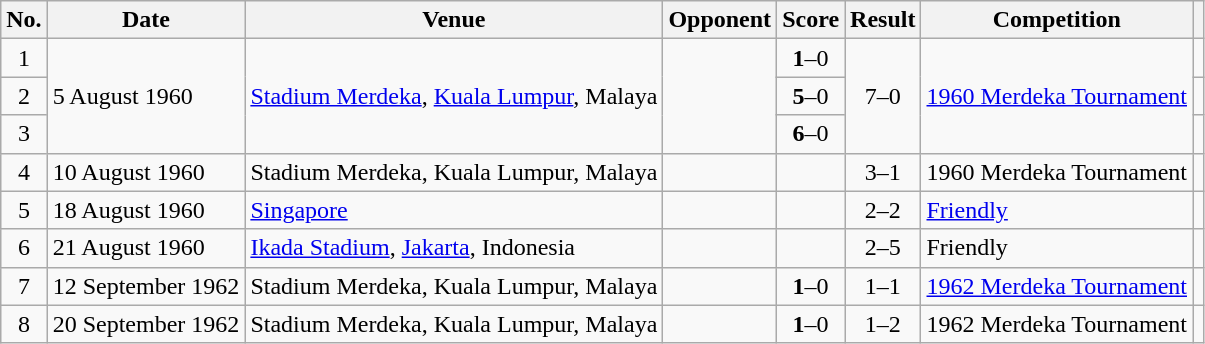<table class="wikitable plainrowheaders sortable">
<tr>
<th scope="col">No.</th>
<th scope="col">Date</th>
<th scope="col">Venue</th>
<th scope="col">Opponent</th>
<th scope="col">Score</th>
<th scope="col">Result</th>
<th scope="col">Competition</th>
<th scope="col" class="unsortable"></th>
</tr>
<tr>
<td align="center">1</td>
<td rowspan="3">5 August 1960</td>
<td rowspan="3"><a href='#'>Stadium Merdeka</a>, <a href='#'>Kuala Lumpur</a>, Malaya</td>
<td rowspan="3"></td>
<td align="center"><strong>1</strong>–0</td>
<td rowspan="3" align="center">7–0</td>
<td rowspan="3"><a href='#'>1960 Merdeka Tournament</a></td>
<td></td>
</tr>
<tr>
<td align="center">2</td>
<td align="center"><strong>5</strong>–0</td>
<td></td>
</tr>
<tr>
<td align="center">3</td>
<td align="center"><strong>6</strong>–0</td>
<td></td>
</tr>
<tr>
<td align="center">4</td>
<td>10 August 1960</td>
<td>Stadium Merdeka, Kuala Lumpur, Malaya</td>
<td></td>
<td align="center"></td>
<td align="center">3–1</td>
<td>1960 Merdeka Tournament</td>
<td></td>
</tr>
<tr>
<td align="center">5</td>
<td>18 August 1960</td>
<td><a href='#'>Singapore</a></td>
<td></td>
<td align="center"></td>
<td align="center">2–2</td>
<td><a href='#'>Friendly</a></td>
<td></td>
</tr>
<tr>
<td align="center">6</td>
<td>21 August 1960</td>
<td><a href='#'>Ikada Stadium</a>, <a href='#'>Jakarta</a>, Indonesia</td>
<td></td>
<td align="center"></td>
<td align="center">2–5</td>
<td>Friendly</td>
<td></td>
</tr>
<tr>
<td align="center">7</td>
<td>12 September 1962</td>
<td>Stadium Merdeka, Kuala Lumpur, Malaya</td>
<td></td>
<td align="center"><strong>1</strong>–0</td>
<td align="center">1–1</td>
<td><a href='#'>1962 Merdeka Tournament</a></td>
<td></td>
</tr>
<tr>
<td align="center">8</td>
<td>20 September 1962</td>
<td>Stadium Merdeka, Kuala Lumpur, Malaya</td>
<td></td>
<td align="center"><strong>1</strong>–0</td>
<td align="center">1–2</td>
<td>1962 Merdeka Tournament</td>
<td></td>
</tr>
</table>
